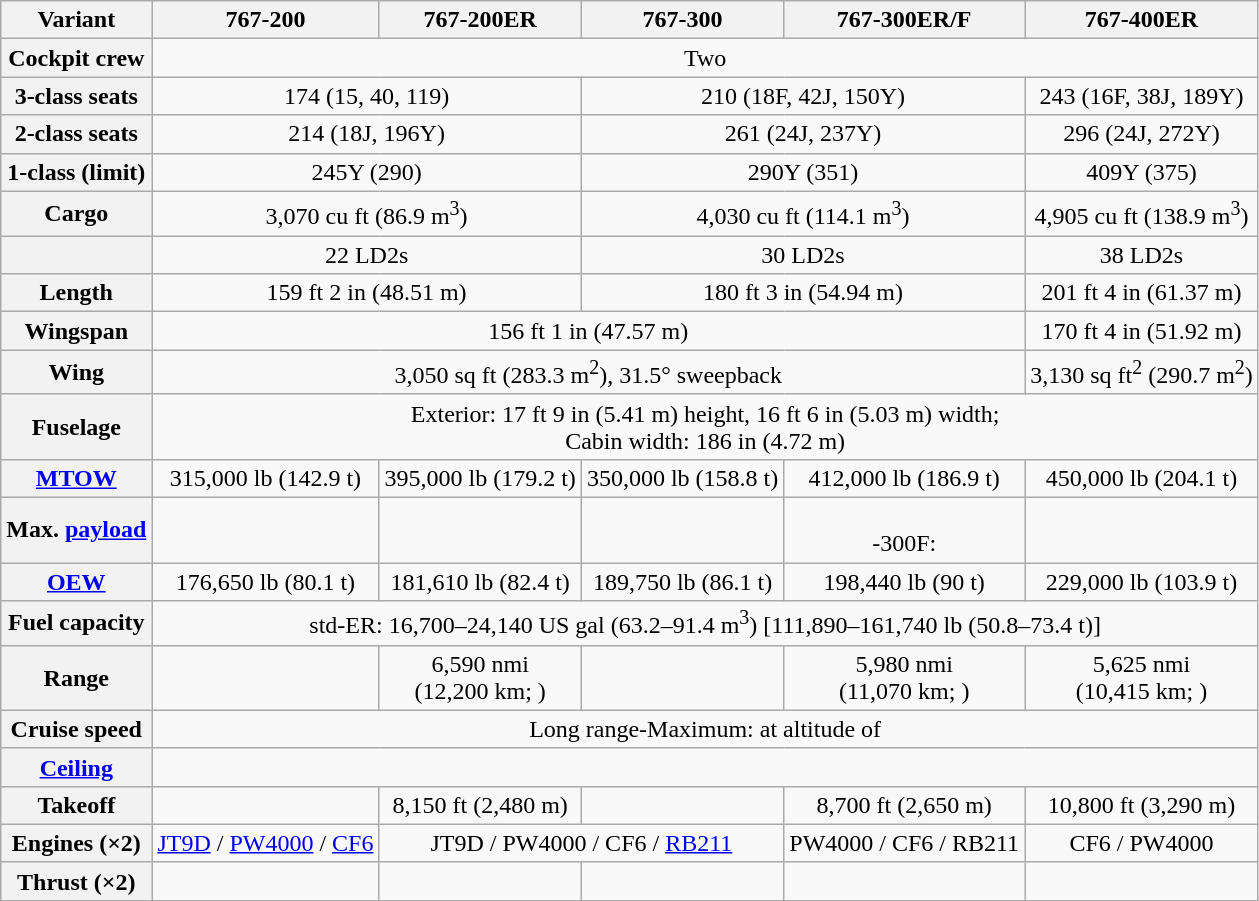<table class="wikitable sortable sticky-header" style="text-align: center">
<tr>
<th>Variant</th>
<th>767-200</th>
<th>767-200ER</th>
<th>767-300</th>
<th>767-300ER/F</th>
<th>767-400ER</th>
</tr>
<tr>
<th>Cockpit crew</th>
<td colspan=5>Two</td>
</tr>
<tr>
<th>3-class seats</th>
<td colspan=2>174 (15, 40, 119)</td>
<td colspan=2>210 (18F, 42J, 150Y)</td>
<td>243 (16F, 38J, 189Y)</td>
</tr>
<tr>
<th>2-class seats</th>
<td colspan=2>214 (18J, 196Y)</td>
<td colspan=2>261 (24J, 237Y)</td>
<td>296 (24J, 272Y)</td>
</tr>
<tr>
<th>1-class (limit)</th>
<td colspan=2>245Y (290)</td>
<td colspan=2>290Y (351)</td>
<td>409Y (375)</td>
</tr>
<tr>
<th>Cargo</th>
<td colspan=2>3,070 cu ft (86.9 m<sup>3</sup>)</td>
<td colspan=2>4,030 cu ft (114.1 m<sup>3</sup>)</td>
<td>4,905 cu ft (138.9 m<sup>3</sup>)</td>
</tr>
<tr>
<th></th>
<td colspan=2>22 LD2s</td>
<td colspan=2>30 LD2s</td>
<td>38 LD2s</td>
</tr>
<tr>
<th>Length</th>
<td colspan=2>159 ft 2 in (48.51 m)</td>
<td colspan=2>180 ft 3 in (54.94 m)</td>
<td>201 ft 4 in (61.37 m)</td>
</tr>
<tr>
<th>Wingspan</th>
<td colspan=4>156 ft 1 in (47.57 m)</td>
<td>170 ft 4 in (51.92 m)</td>
</tr>
<tr>
<th>Wing</th>
<td colspan=4>3,050 sq ft (283.3 m<sup>2</sup>), 31.5° sweepback</td>
<td>3,130 sq ft<sup>2</sup> (290.7 m<sup>2</sup>)</td>
</tr>
<tr>
<th>Fuselage</th>
<td colspan=5>Exterior: 17 ft 9 in (5.41 m) height, 16 ft 6 in (5.03 m) width;<br>Cabin width: 186 in (4.72 m)</td>
</tr>
<tr>
<th><a href='#'>MTOW</a></th>
<td>315,000 lb (142.9 t)</td>
<td>395,000 lb (179.2 t)</td>
<td>350,000 lb (158.8 t)</td>
<td>412,000 lb (186.9 t)</td>
<td>450,000 lb (204.1 t)</td>
</tr>
<tr>
<th>Max. <a href='#'>payload</a></th>
<td></td>
<td></td>
<td></td>
<td> <br>-300F: </td>
<td></td>
</tr>
<tr>
<th><a href='#'>OEW</a></th>
<td>176,650 lb (80.1 t)</td>
<td>181,610 lb (82.4 t)</td>
<td>189,750 lb (86.1 t)</td>
<td>198,440 lb (90 t)</td>
<td>229,000 lb (103.9 t)</td>
</tr>
<tr>
<th>Fuel capacity</th>
<td colspan=5>std-ER: 16,700–24,140 US gal (63.2–91.4 m<sup>3</sup>) [111,890–161,740 lb (50.8–73.4 t)]</td>
</tr>
<tr>
<th>Range</th>
<td></td>
<td>6,590 nmi<br>(12,200 km; )</td>
<td></td>
<td>5,980 nmi<br>(11,070 km; )</td>
<td>5,625 nmi<br>(10,415 km; )</td>
</tr>
<tr>
<th>Cruise speed</th>
<td colspan=5>Long range-Maximum:  at altitude of </td>
</tr>
<tr>
<th><a href='#'>Ceiling</a></th>
<td colspan=5></td>
</tr>
<tr>
<th>Takeoff</th>
<td></td>
<td>8,150 ft (2,480 m)</td>
<td></td>
<td>8,700 ft (2,650 m)</td>
<td>10,800 ft (3,290 m)</td>
</tr>
<tr>
<th>Engines (×2)</th>
<td><a href='#'>JT9D</a> / <a href='#'>PW4000</a> / <a href='#'>CF6</a></td>
<td colspan=2>JT9D / PW4000 / CF6 / <a href='#'>RB211</a></td>
<td>PW4000 / CF6 / RB211</td>
<td>CF6 / PW4000</td>
</tr>
<tr>
<th>Thrust (×2)</th>
<td></td>
<td></td>
<td></td>
<td></td>
<td></td>
</tr>
</table>
